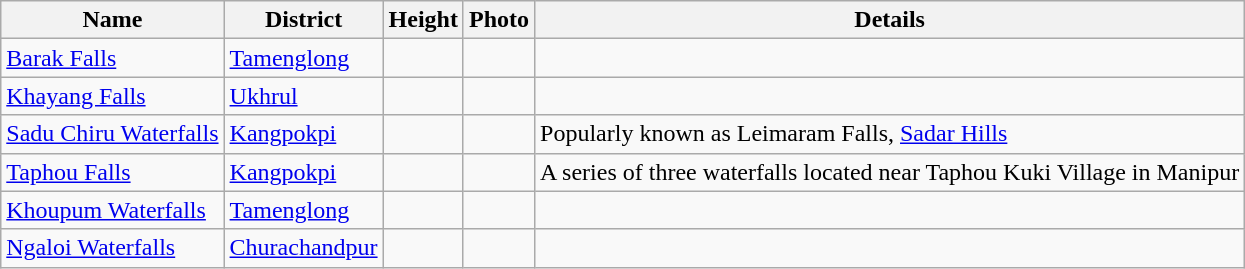<table class="wikitable sortable">
<tr>
<th>Name</th>
<th>District</th>
<th>Height</th>
<th class="unsortable">Photo</th>
<th>Details</th>
</tr>
<tr>
<td><a href='#'>Barak Falls</a></td>
<td><a href='#'>Tamenglong</a></td>
<td></td>
<td></td>
<td></td>
</tr>
<tr>
<td><a href='#'>Khayang Falls</a></td>
<td><a href='#'>Ukhrul</a></td>
<td></td>
<td></td>
<td></td>
</tr>
<tr>
<td><a href='#'>Sadu Chiru Waterfalls</a></td>
<td><a href='#'>Kangpokpi</a></td>
<td></td>
<td></td>
<td>Popularly known as Leimaram Falls, <a href='#'>Sadar Hills</a></td>
</tr>
<tr>
<td><a href='#'>Taphou Falls</a></td>
<td><a href='#'>Kangpokpi</a></td>
<td></td>
<td></td>
<td>A series of three waterfalls located near Taphou Kuki Village in Manipur</td>
</tr>
<tr>
<td><a href='#'>Khoupum Waterfalls</a></td>
<td><a href='#'>Tamenglong</a></td>
<td></td>
<td></td>
<td></td>
</tr>
<tr>
<td><a href='#'>Ngaloi Waterfalls</a></td>
<td><a href='#'>Churachandpur</a></td>
<td></td>
<td></td>
<td></td>
</tr>
</table>
